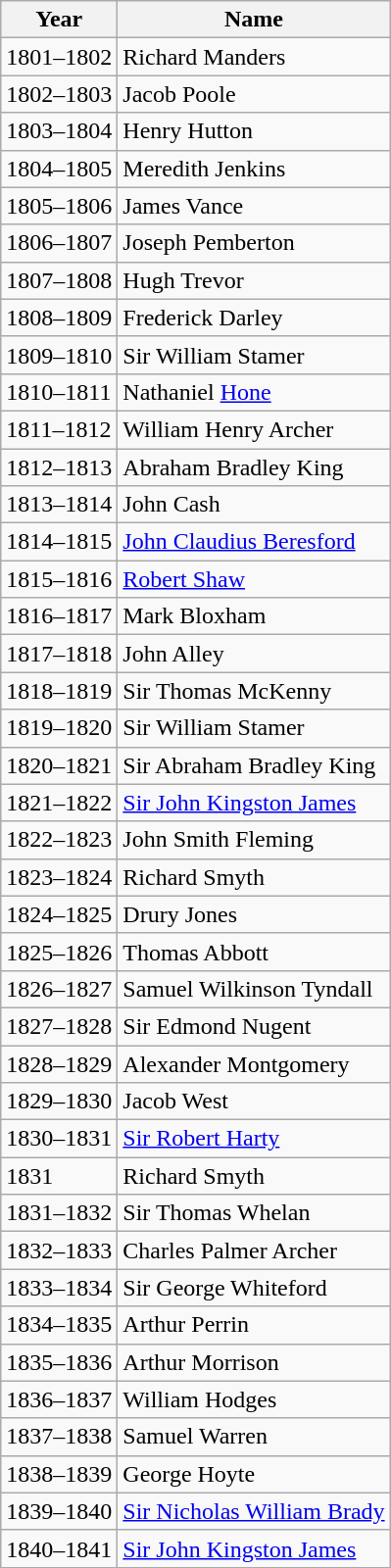<table class="wikitable">
<tr>
<th>Year</th>
<th>Name</th>
</tr>
<tr>
<td>1801–1802</td>
<td>Richard Manders</td>
</tr>
<tr>
<td>1802–1803</td>
<td>Jacob Poole</td>
</tr>
<tr>
<td>1803–1804</td>
<td>Henry Hutton</td>
</tr>
<tr>
<td>1804–1805</td>
<td>Meredith Jenkins</td>
</tr>
<tr>
<td>1805–1806</td>
<td>James Vance</td>
</tr>
<tr>
<td>1806–1807</td>
<td>Joseph Pemberton</td>
</tr>
<tr>
<td>1807–1808</td>
<td>Hugh Trevor</td>
</tr>
<tr>
<td>1808–1809</td>
<td>Frederick Darley</td>
</tr>
<tr>
<td>1809–1810</td>
<td>Sir William Stamer</td>
</tr>
<tr>
<td>1810–1811</td>
<td>Nathaniel <a href='#'>Hone</a></td>
</tr>
<tr>
<td>1811–1812</td>
<td>William Henry Archer</td>
</tr>
<tr>
<td>1812–1813</td>
<td>Abraham Bradley King</td>
</tr>
<tr>
<td>1813–1814</td>
<td>John Cash</td>
</tr>
<tr>
<td>1814–1815</td>
<td><a href='#'>John Claudius Beresford</a></td>
</tr>
<tr>
<td>1815–1816</td>
<td><a href='#'>Robert Shaw</a></td>
</tr>
<tr>
<td>1816–1817</td>
<td>Mark Bloxham</td>
</tr>
<tr>
<td>1817–1818</td>
<td>John Alley</td>
</tr>
<tr>
<td>1818–1819</td>
<td>Sir Thomas McKenny</td>
</tr>
<tr>
<td>1819–1820</td>
<td>Sir William Stamer</td>
</tr>
<tr>
<td>1820–1821</td>
<td>Sir Abraham Bradley King</td>
</tr>
<tr>
<td>1821–1822</td>
<td><a href='#'>Sir John Kingston James</a></td>
</tr>
<tr>
<td>1822–1823</td>
<td>John Smith Fleming</td>
</tr>
<tr>
<td>1823–1824</td>
<td>Richard Smyth</td>
</tr>
<tr>
<td>1824–1825</td>
<td>Drury Jones</td>
</tr>
<tr>
<td>1825–1826</td>
<td>Thomas Abbott</td>
</tr>
<tr>
<td>1826–1827</td>
<td>Samuel Wilkinson Tyndall</td>
</tr>
<tr>
<td>1827–1828</td>
<td>Sir Edmond Nugent</td>
</tr>
<tr>
<td>1828–1829</td>
<td>Alexander Montgomery</td>
</tr>
<tr>
<td>1829–1830</td>
<td>Jacob West</td>
</tr>
<tr>
<td>1830–1831</td>
<td><a href='#'>Sir Robert Harty</a></td>
</tr>
<tr>
<td>1831</td>
<td>Richard Smyth</td>
</tr>
<tr>
<td>1831–1832</td>
<td>Sir Thomas Whelan</td>
</tr>
<tr>
<td>1832–1833</td>
<td>Charles Palmer Archer</td>
</tr>
<tr>
<td>1833–1834</td>
<td>Sir George Whiteford</td>
</tr>
<tr>
<td>1834–1835</td>
<td>Arthur Perrin</td>
</tr>
<tr>
<td>1835–1836</td>
<td>Arthur Morrison</td>
</tr>
<tr>
<td>1836–1837</td>
<td>William Hodges</td>
</tr>
<tr>
<td>1837–1838</td>
<td>Samuel Warren</td>
</tr>
<tr>
<td>1838–1839</td>
<td>George Hoyte</td>
</tr>
<tr>
<td>1839–1840</td>
<td><a href='#'>Sir Nicholas William Brady</a></td>
</tr>
<tr>
<td>1840–1841</td>
<td><a href='#'>Sir John Kingston James</a></td>
</tr>
</table>
